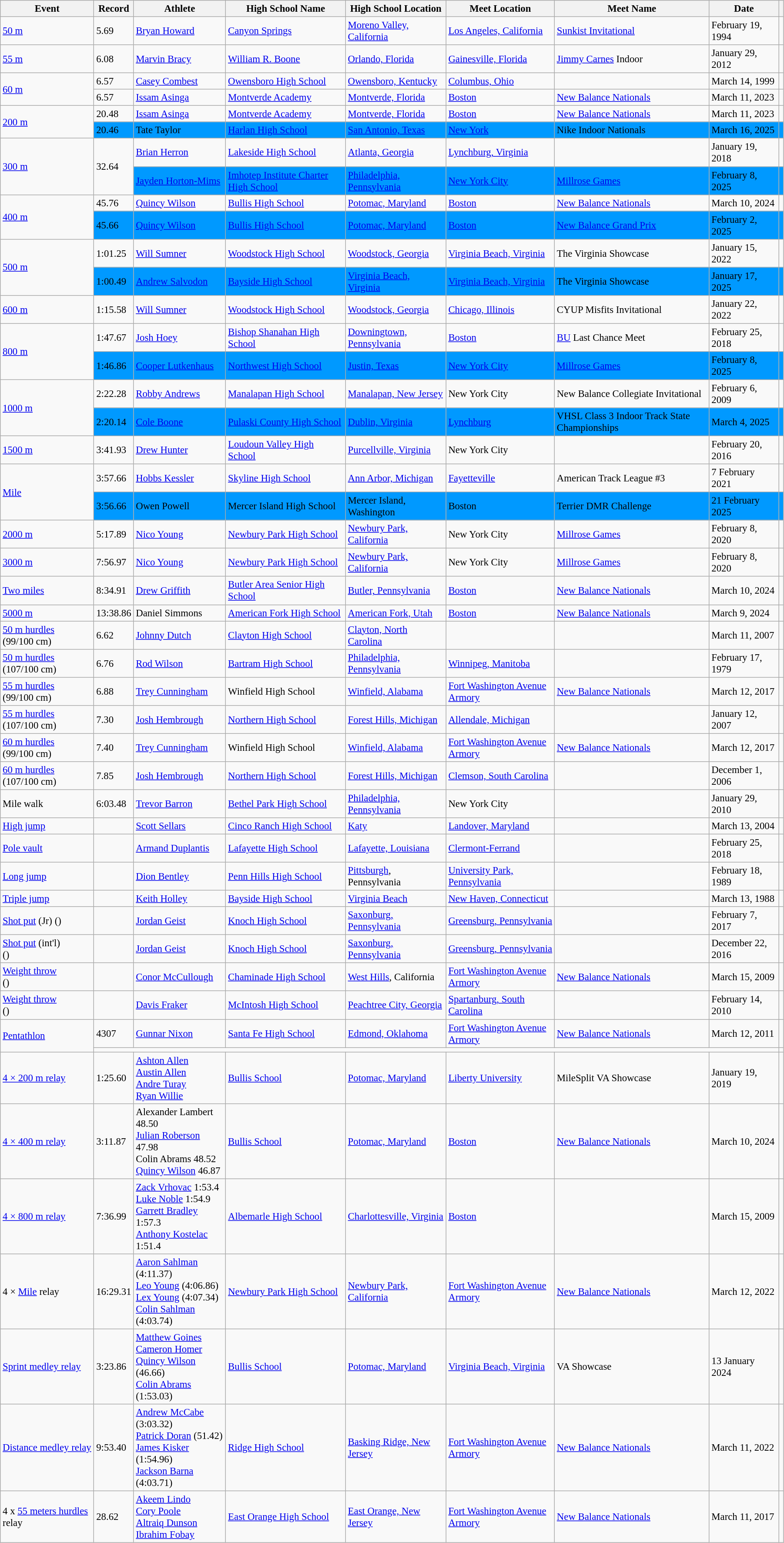<table class="wikitable sortable" style="font-size:95%; width: 95%">
<tr>
<th>Event</th>
<th>Record</th>
<th>Athlete</th>
<th>High School Name</th>
<th>High School Location</th>
<th>Meet Location</th>
<th>Meet Name</th>
<th>Date</th>
<th></th>
</tr>
<tr>
<td><a href='#'>50 m</a></td>
<td>5.69</td>
<td><a href='#'>Bryan Howard</a></td>
<td><a href='#'>Canyon Springs</a></td>
<td><a href='#'>Moreno Valley, California</a></td>
<td><a href='#'>Los Angeles, California</a></td>
<td><a href='#'>Sunkist Invitational</a></td>
<td>February 19, 1994</td>
<td></td>
</tr>
<tr>
<td><a href='#'>55 m</a></td>
<td>6.08</td>
<td><a href='#'>Marvin Bracy</a></td>
<td><a href='#'>William R. Boone</a></td>
<td><a href='#'>Orlando, Florida</a></td>
<td><a href='#'>Gainesville, Florida</a></td>
<td><a href='#'>Jimmy Carnes</a> Indoor</td>
<td>January 29, 2012</td>
<td></td>
</tr>
<tr>
<td rowspan=2><a href='#'>60 m</a></td>
<td>6.57</td>
<td><a href='#'>Casey Combest</a></td>
<td><a href='#'>Owensboro High School</a></td>
<td><a href='#'>Owensboro, Kentucky</a></td>
<td><a href='#'>Columbus, Ohio</a></td>
<td></td>
<td>March 14, 1999</td>
<td></td>
</tr>
<tr>
<td>6.57</td>
<td><a href='#'>Issam Asinga</a></td>
<td><a href='#'>Montverde Academy</a></td>
<td><a href='#'>Montverde, Florida</a></td>
<td><a href='#'>Boston</a></td>
<td><a href='#'>New Balance Nationals</a></td>
<td>March 11, 2023</td>
<td></td>
</tr>
<tr>
<td rowspan="2"><a href='#'>200 m</a></td>
<td>20.48</td>
<td><a href='#'>Issam Asinga</a></td>
<td><a href='#'>Montverde Academy</a></td>
<td><a href='#'>Montverde, Florida</a></td>
<td><a href='#'>Boston</a></td>
<td><a href='#'>New Balance Nationals</a></td>
<td>March 11, 2023</td>
<td></td>
</tr>
<tr bgcolor=#0099FF>
<td>20.46</td>
<td>Tate Taylor</td>
<td><a href='#'>Harlan High School</a></td>
<td><a href='#'>San Antonio, Texas</a></td>
<td><a href='#'>New York</a></td>
<td>Nike Indoor Nationals</td>
<td>March 16, 2025</td>
<td></td>
</tr>
<tr>
<td rowspan="2"><a href='#'>300 m</a></td>
<td rowspan="2">32.64</td>
<td><a href='#'>Brian Herron</a></td>
<td><a href='#'>Lakeside High School</a></td>
<td><a href='#'>Atlanta, Georgia</a></td>
<td><a href='#'>Lynchburg, Virginia</a></td>
<td></td>
<td>January 19, 2018</td>
<td></td>
</tr>
<tr bgcolor=#0099FF>
<td><a href='#'>Jayden Horton-Mims</a></td>
<td><a href='#'>Imhotep Institute Charter High School</a></td>
<td><a href='#'>Philadelphia, Pennsylvania</a></td>
<td><a href='#'>New York City</a></td>
<td><a href='#'>Millrose Games</a></td>
<td>February 8, 2025</td>
<td></td>
</tr>
<tr>
<td rowspan="2"><a href='#'>400 m</a></td>
<td>45.76</td>
<td><a href='#'>Quincy Wilson</a></td>
<td><a href='#'>Bullis High School</a></td>
<td><a href='#'>Potomac, Maryland</a></td>
<td><a href='#'>Boston</a></td>
<td><a href='#'>New Balance Nationals</a></td>
<td>March 10, 2024</td>
<td></td>
</tr>
<tr bgcolor=#0099FF>
<td>45.66</td>
<td><a href='#'>Quincy Wilson</a></td>
<td><a href='#'>Bullis High School</a></td>
<td><a href='#'>Potomac, Maryland</a></td>
<td><a href='#'>Boston</a></td>
<td><a href='#'>New Balance Grand Prix</a></td>
<td>February 2, 2025</td>
<td></td>
</tr>
<tr>
<td rowspan="2"><a href='#'>500 m</a></td>
<td>1:01.25</td>
<td><a href='#'>Will Sumner</a></td>
<td><a href='#'>Woodstock High School</a></td>
<td><a href='#'>Woodstock, Georgia</a></td>
<td><a href='#'>Virginia Beach, Virginia</a></td>
<td>The Virginia Showcase</td>
<td>January 15, 2022</td>
<td></td>
</tr>
<tr bgcolor=#0099FF>
<td>1:00.49</td>
<td><a href='#'>Andrew Salvodon</a></td>
<td><a href='#'>Bayside High School</a></td>
<td><a href='#'>Virginia Beach, Virginia</a></td>
<td><a href='#'>Virginia Beach, Virginia</a></td>
<td>The Virginia Showcase</td>
<td>January 17, 2025</td>
<td></td>
</tr>
<tr>
<td><a href='#'>600 m</a></td>
<td>1:15.58</td>
<td><a href='#'>Will Sumner</a></td>
<td><a href='#'>Woodstock High School</a></td>
<td><a href='#'>Woodstock, Georgia</a></td>
<td><a href='#'>Chicago, Illinois</a></td>
<td>CYUP Misfits Invitational</td>
<td>January 22, 2022</td>
<td></td>
</tr>
<tr>
<td rowspan="2"><a href='#'>800 m</a></td>
<td>1:47.67</td>
<td><a href='#'>Josh Hoey</a></td>
<td><a href='#'>Bishop Shanahan High School</a></td>
<td><a href='#'>Downingtown, Pennsylvania</a></td>
<td><a href='#'>Boston</a></td>
<td><a href='#'>BU</a> Last Chance Meet</td>
<td>February 25, 2018</td>
<td></td>
</tr>
<tr bgcolor=#0099FF>
<td>1:46.86</td>
<td><a href='#'>Cooper Lutkenhaus</a></td>
<td><a href='#'>Northwest High School</a></td>
<td><a href='#'>Justin, Texas</a></td>
<td><a href='#'>New York City</a></td>
<td><a href='#'>Millrose Games</a></td>
<td>February 8, 2025</td>
<td></td>
</tr>
<tr>
<td rowspan="2"><a href='#'>1000 m</a></td>
<td>2:22.28</td>
<td><a href='#'>Robby Andrews</a></td>
<td><a href='#'>Manalapan High School</a></td>
<td><a href='#'>Manalapan, New Jersey</a></td>
<td>New York City</td>
<td>New Balance Collegiate Invitational</td>
<td>February 6, 2009</td>
<td></td>
</tr>
<tr bgcolor=#0099FF>
<td>2:20.14</td>
<td><a href='#'>Cole Boone</a></td>
<td><a href='#'>Pulaski County High School</a></td>
<td><a href='#'>Dublin, Virginia</a></td>
<td><a href='#'>Lynchburg</a></td>
<td>VHSL Class 3 Indoor Track State Championships</td>
<td>March 4, 2025</td>
<td></td>
</tr>
<tr>
<td><a href='#'>1500 m</a></td>
<td>3:41.93</td>
<td><a href='#'>Drew Hunter</a></td>
<td><a href='#'>Loudoun Valley High School</a></td>
<td><a href='#'>Purcellville, Virginia</a></td>
<td>New York City</td>
<td></td>
<td>February 20, 2016</td>
<td></td>
</tr>
<tr>
<td rowspan=2><a href='#'>Mile</a></td>
<td>3:57.66</td>
<td><a href='#'>Hobbs Kessler</a></td>
<td><a href='#'>Skyline High School</a></td>
<td><a href='#'>Ann Arbor, Michigan</a></td>
<td><a href='#'>Fayetteville</a></td>
<td>American Track League #3</td>
<td>7 February 2021</td>
<td></td>
</tr>
<tr bgcolor=#0099FF>
<td>3:56.66</td>
<td>Owen Powell</td>
<td>Mercer Island High School</td>
<td>Mercer Island, Washington</td>
<td>Boston</td>
<td>Terrier DMR Challenge</td>
<td>21 February 2025</td>
<td></td>
</tr>
<tr>
<td><a href='#'>2000 m</a></td>
<td>5:17.89</td>
<td><a href='#'>Nico Young</a></td>
<td><a href='#'>Newbury Park High School</a></td>
<td><a href='#'>Newbury Park, California</a></td>
<td>New York City</td>
<td><a href='#'>Millrose Games</a></td>
<td>February 8, 2020</td>
<td></td>
</tr>
<tr>
<td><a href='#'>3000 m</a></td>
<td>7:56.97</td>
<td><a href='#'>Nico Young</a></td>
<td><a href='#'>Newbury Park High School</a></td>
<td><a href='#'>Newbury Park, California</a></td>
<td>New York City</td>
<td><a href='#'>Millrose Games</a></td>
<td>February 8, 2020</td>
<td></td>
</tr>
<tr>
<td><a href='#'>Two miles</a></td>
<td>8:34.91</td>
<td><a href='#'>Drew Griffith</a></td>
<td><a href='#'>Butler Area Senior High School</a></td>
<td><a href='#'>Butler, Pennsylvania</a></td>
<td><a href='#'>Boston</a></td>
<td><a href='#'>New Balance Nationals</a></td>
<td>March 10, 2024</td>
<td></td>
</tr>
<tr>
<td><a href='#'>5000 m</a></td>
<td>13:38.86</td>
<td>Daniel Simmons</td>
<td><a href='#'>American Fork High School</a></td>
<td><a href='#'>American Fork, Utah</a></td>
<td><a href='#'>Boston</a></td>
<td><a href='#'>New Balance Nationals</a></td>
<td>March 9, 2024</td>
<td></td>
</tr>
<tr>
<td><a href='#'>50 m hurdles</a> (99/100 cm)</td>
<td>6.62</td>
<td><a href='#'>Johnny Dutch</a></td>
<td><a href='#'>Clayton High School</a></td>
<td><a href='#'>Clayton, North Carolina</a></td>
<td></td>
<td></td>
<td>March 11, 2007</td>
<td></td>
</tr>
<tr>
<td><a href='#'>50 m hurdles</a> (107/100 cm)</td>
<td>6.76</td>
<td><a href='#'>Rod Wilson</a></td>
<td><a href='#'>Bartram High School</a></td>
<td><a href='#'>Philadelphia, Pennsylvania</a></td>
<td><a href='#'>Winnipeg, Manitoba</a> </td>
<td></td>
<td>February 17, 1979</td>
<td></td>
</tr>
<tr>
<td><a href='#'>55 m hurdles</a> (99/100 cm)</td>
<td>6.88</td>
<td><a href='#'>Trey Cunningham</a></td>
<td>Winfield High School</td>
<td><a href='#'>Winfield, Alabama</a></td>
<td><a href='#'>Fort Washington Avenue Armory</a></td>
<td><a href='#'>New Balance Nationals</a></td>
<td>March 12, 2017</td>
<td></td>
</tr>
<tr>
<td><a href='#'>55 m hurdles</a> (107/100 cm)</td>
<td>7.30</td>
<td><a href='#'>Josh Hembrough</a></td>
<td><a href='#'>Northern High School</a></td>
<td><a href='#'>Forest Hills, Michigan</a></td>
<td><a href='#'>Allendale, Michigan</a></td>
<td></td>
<td>January 12, 2007</td>
<td></td>
</tr>
<tr>
<td><a href='#'>60 m hurdles</a> (99/100 cm)</td>
<td>7.40</td>
<td><a href='#'>Trey Cunningham</a></td>
<td>Winfield High School</td>
<td><a href='#'>Winfield, Alabama</a></td>
<td><a href='#'>Fort Washington Avenue Armory</a></td>
<td><a href='#'>New Balance Nationals</a></td>
<td>March 12, 2017</td>
<td></td>
</tr>
<tr>
<td><a href='#'>60 m hurdles</a> (107/100 cm)</td>
<td>7.85</td>
<td><a href='#'>Josh Hembrough</a></td>
<td><a href='#'>Northern High School</a></td>
<td><a href='#'>Forest Hills, Michigan</a></td>
<td><a href='#'>Clemson, South Carolina</a></td>
<td></td>
<td>December 1, 2006</td>
<td></td>
</tr>
<tr>
<td>Mile walk</td>
<td>6:03.48</td>
<td><a href='#'>Trevor Barron</a></td>
<td><a href='#'>Bethel Park High School</a></td>
<td><a href='#'>Philadelphia, Pennsylvania</a></td>
<td>New York City</td>
<td></td>
<td>January 29, 2010</td>
<td></td>
</tr>
<tr>
<td><a href='#'>High jump</a></td>
<td></td>
<td><a href='#'>Scott Sellars</a></td>
<td><a href='#'>Cinco Ranch High School</a></td>
<td><a href='#'>Katy</a></td>
<td><a href='#'>Landover, Maryland</a></td>
<td></td>
<td>March 13, 2004</td>
<td></td>
</tr>
<tr>
<td><a href='#'>Pole vault</a></td>
<td></td>
<td><a href='#'>Armand Duplantis</a></td>
<td><a href='#'>Lafayette High School</a></td>
<td><a href='#'>Lafayette, Louisiana</a></td>
<td><a href='#'>Clermont-Ferrand</a></td>
<td></td>
<td>February 25, 2018</td>
<td></td>
</tr>
<tr>
<td><a href='#'>Long jump</a></td>
<td></td>
<td><a href='#'>Dion Bentley</a></td>
<td><a href='#'>Penn Hills High School</a></td>
<td><a href='#'>Pittsburgh</a>, Pennsylvania</td>
<td><a href='#'>University Park, Pennsylvania</a></td>
<td></td>
<td>February 18, 1989</td>
<td></td>
</tr>
<tr>
<td><a href='#'>Triple jump</a></td>
<td></td>
<td><a href='#'>Keith Holley</a></td>
<td><a href='#'>Bayside High School</a></td>
<td><a href='#'>Virginia Beach</a></td>
<td><a href='#'>New Haven, Connecticut</a></td>
<td></td>
<td>March 13, 1988</td>
<td><br></td>
</tr>
<tr>
<td><a href='#'>Shot put</a> (Jr) ()</td>
<td></td>
<td><a href='#'>Jordan Geist</a></td>
<td><a href='#'>Knoch High School</a></td>
<td><a href='#'>Saxonburg, Pennsylvania</a></td>
<td><a href='#'>Greensburg, Pennsylvania</a></td>
<td></td>
<td>February 7, 2017</td>
<td></td>
</tr>
<tr>
<td><a href='#'>Shot put</a> (int'l)<br> ()</td>
<td></td>
<td><a href='#'>Jordan Geist</a></td>
<td><a href='#'>Knoch High School</a></td>
<td><a href='#'>Saxonburg, Pennsylvania</a></td>
<td><a href='#'>Greensburg, Pennsylvania</a></td>
<td></td>
<td>December 22, 2016</td>
<td></td>
</tr>
<tr>
<td><a href='#'>Weight throw</a><br>()</td>
<td></td>
<td><a href='#'>Conor McCullough</a></td>
<td><a href='#'>Chaminade High School</a></td>
<td><a href='#'>West Hills</a>, California</td>
<td><a href='#'>Fort Washington Avenue Armory</a></td>
<td><a href='#'>New Balance Nationals</a></td>
<td>March 15, 2009</td>
<td></td>
</tr>
<tr>
<td><a href='#'>Weight throw</a><br>()</td>
<td></td>
<td><a href='#'>Davis Fraker</a></td>
<td><a href='#'>McIntosh High School</a></td>
<td><a href='#'>Peachtree City, Georgia</a></td>
<td><a href='#'>Spartanburg, South Carolina</a></td>
<td></td>
<td>February 14, 2010</td>
<td></td>
</tr>
<tr>
<td rowspan=2><a href='#'>Pentathlon</a></td>
<td>4307</td>
<td><a href='#'>Gunnar Nixon</a></td>
<td><a href='#'>Santa Fe High School</a></td>
<td><a href='#'>Edmond, Oklahoma</a></td>
<td><a href='#'>Fort Washington Avenue Armory</a></td>
<td><a href='#'>New Balance Nationals</a></td>
<td>March 12, 2011</td>
<td></td>
</tr>
<tr>
<td colspan=7></td>
</tr>
<tr>
<td><a href='#'>4 × 200 m relay</a></td>
<td>1:25.60</td>
<td><a href='#'>Ashton Allen</a><br><a href='#'>Austin Allen</a><br><a href='#'>Andre Turay</a><br><a href='#'>Ryan Willie</a></td>
<td><a href='#'>Bullis School</a></td>
<td><a href='#'>Potomac, Maryland</a></td>
<td><a href='#'>Liberty University</a></td>
<td>MileSplit VA Showcase</td>
<td>January 19, 2019</td>
<td></td>
</tr>
<tr>
<td><a href='#'>4 × 400 m relay</a></td>
<td>3:11.87</td>
<td>Alexander Lambert 48.50<br><a href='#'>Julian Roberson</a> 47.98<br>Colin Abrams 48.52<br><a href='#'>Quincy Wilson</a> 46.87</td>
<td><a href='#'>Bullis School</a></td>
<td><a href='#'>Potomac, Maryland</a></td>
<td><a href='#'>Boston</a></td>
<td><a href='#'>New Balance Nationals</a></td>
<td>March 10, 2024</td>
<td></td>
</tr>
<tr>
<td><a href='#'>4 × 800 m relay</a></td>
<td>7:36.99</td>
<td><a href='#'>Zack Vrhovac</a> 1:53.4<br><a href='#'>Luke Noble</a> 1:54.9<br><a href='#'>Garrett Bradley</a> 1:57.3<br><a href='#'>Anthony Kostelac</a> 1:51.4</td>
<td><a href='#'>Albemarle High School</a></td>
<td><a href='#'>Charlottesville, Virginia</a></td>
<td><a href='#'>Boston</a></td>
<td></td>
<td>March 15, 2009</td>
<td></td>
</tr>
<tr>
<td>4 × <a href='#'>Mile</a> relay</td>
<td>16:29.31</td>
<td><a href='#'>Aaron Sahlman</a> (4:11.37)<br><a href='#'>Leo Young</a> (4:06.86)<br><a href='#'>Lex Young</a> (4:07.34)<br><a href='#'>Colin Sahlman</a> (4:03.74)</td>
<td><a href='#'>Newbury Park High School</a></td>
<td><a href='#'>Newbury Park, California</a></td>
<td><a href='#'>Fort Washington Avenue Armory</a></td>
<td><a href='#'>New Balance Nationals</a></td>
<td>March 12, 2022</td>
<td></td>
</tr>
<tr>
<td><a href='#'>Sprint medley relay</a></td>
<td>3:23.86</td>
<td><a href='#'>Matthew Goines</a><br><a href='#'>Cameron Homer</a><br><a href='#'>Quincy Wilson</a> (46.66)<br><a href='#'>Colin Abrams</a> (1:53.03)</td>
<td><a href='#'>Bullis School</a></td>
<td><a href='#'>Potomac, Maryland</a></td>
<td><a href='#'>Virginia Beach, Virginia</a></td>
<td>VA Showcase</td>
<td>13 January 2024</td>
<td></td>
</tr>
<tr>
<td><a href='#'>Distance medley relay</a></td>
<td>9:53.40</td>
<td><a href='#'>Andrew McCabe</a> (3:03.32)<br><a href='#'>Patrick Doran</a> (51.42)<br><a href='#'>James Kisker</a> (1:54.96)<br><a href='#'>Jackson Barna</a> (4:03.71)</td>
<td><a href='#'>Ridge High School</a></td>
<td><a href='#'>Basking Ridge, New Jersey</a></td>
<td><a href='#'>Fort Washington Avenue Armory</a></td>
<td><a href='#'>New Balance Nationals</a></td>
<td>March 11, 2022</td>
<td></td>
</tr>
<tr>
<td>4 x <a href='#'>55 meters hurdles</a> relay</td>
<td>28.62</td>
<td><a href='#'>Akeem Lindo</a><br><a href='#'>Cory Poole</a><br><a href='#'>Altraiq Dunson</a><br><a href='#'>Ibrahim Fobay</a></td>
<td><a href='#'>East Orange High School</a></td>
<td><a href='#'>East Orange, New Jersey</a></td>
<td><a href='#'>Fort Washington Avenue Armory</a></td>
<td><a href='#'>New Balance Nationals</a></td>
<td>March 11, 2017</td>
<td></td>
</tr>
</table>
